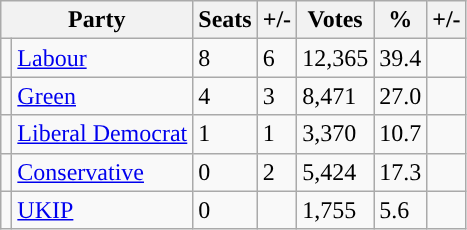<table class="wikitable">
<tr>
<th colspan="2">Party</th>
<th>Seats</th>
<th>+/-</th>
<th>Votes</th>
<th>%</th>
<th>+/-</th>
</tr>
<tr>
<td style="background-color: "></td>
<td><a href='#'>Labour</a></td>
<td>8</td>
<td> 6</td>
<td>12,365</td>
<td>39.4</td>
<td style="color:green"></td>
</tr>
<tr>
<td style="background-color: "></td>
<td><a href='#'>Green</a></td>
<td>4</td>
<td> 3</td>
<td>8,471</td>
<td>27.0</td>
<td style="color:red"></td>
</tr>
<tr>
<td style="background-color: "></td>
<td><a href='#'>Liberal Democrat</a></td>
<td>1</td>
<td> 1</td>
<td>3,370</td>
<td>10.7</td>
<td style="color:green"></td>
</tr>
<tr>
<td style="background-color: "></td>
<td><a href='#'>Conservative</a></td>
<td>0</td>
<td> 2</td>
<td>5,424</td>
<td>17.3</td>
<td style="color:red"></td>
</tr>
<tr>
<td style="background-color:"></td>
<td><a href='#'>UKIP</a></td>
<td>0</td>
<td></td>
<td>1,755</td>
<td>5.6</td>
<td style="color:green"></td>
</tr>
</table>
